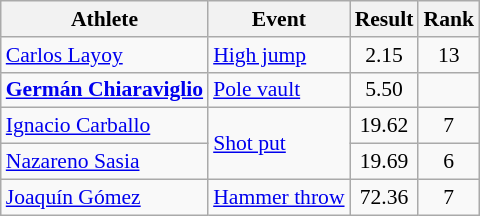<table class=wikitable style=font-size:90%;text-align:center>
<tr>
<th>Athlete</th>
<th>Event</th>
<th>Result</th>
<th>Rank</th>
</tr>
<tr>
<td align=left><a href='#'>Carlos Layoy</a></td>
<td align=left><a href='#'>High jump</a></td>
<td>2.15</td>
<td>13</td>
</tr>
<tr>
<td align=left><strong><a href='#'>Germán Chiaraviglio</a></strong></td>
<td align=left><a href='#'>Pole vault</a></td>
<td>5.50</td>
<td></td>
</tr>
<tr>
<td align=left><a href='#'>Ignacio Carballo</a></td>
<td align=left rowspan=2><a href='#'>Shot put</a></td>
<td>19.62</td>
<td>7</td>
</tr>
<tr>
<td align=left><a href='#'>Nazareno Sasia</a></td>
<td>19.69</td>
<td>6</td>
</tr>
<tr>
<td align=left><a href='#'>Joaquín Gómez</a></td>
<td align=left><a href='#'>Hammer throw</a></td>
<td>72.36</td>
<td>7</td>
</tr>
</table>
